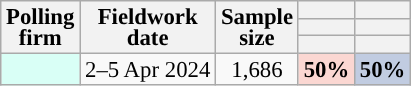<table class="wikitable sortable" style="text-align:center;font-size:95%;line-height:14px;">
<tr>
<th rowspan="3">Polling<br>firm</th>
<th rowspan="3">Fieldwork<br>date</th>
<th rowspan="3">Sample<br>size</th>
<th></th>
<th></th>
</tr>
<tr>
<th></th>
<th></th>
</tr>
<tr>
<th style="background:"></th>
<th style="background:"></th>
</tr>
<tr>
<td style="background:#d9fff6;" rowspan="1"></td>
<td rowspan="1">2–5 Apr 2024</td>
<td rowspan="1">1,686</td>
<td style="background:#FBD7D2;"><strong>50%</strong></td>
<td style="background:#C1CCE1;"><strong>50%</strong></td>
</tr>
</table>
